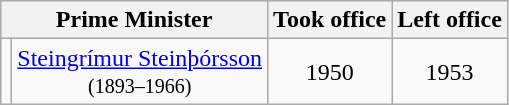<table class="wikitable" style="text-align: center;">
<tr>
<th colspan="2">Prime Minister</th>
<th>Took office</th>
<th>Left office</th>
</tr>
<tr>
<td></td>
<td><a href='#'>Steingrímur Steinþórsson</a><br><small>(1893–1966)</small></td>
<td>1950</td>
<td>1953</td>
</tr>
</table>
